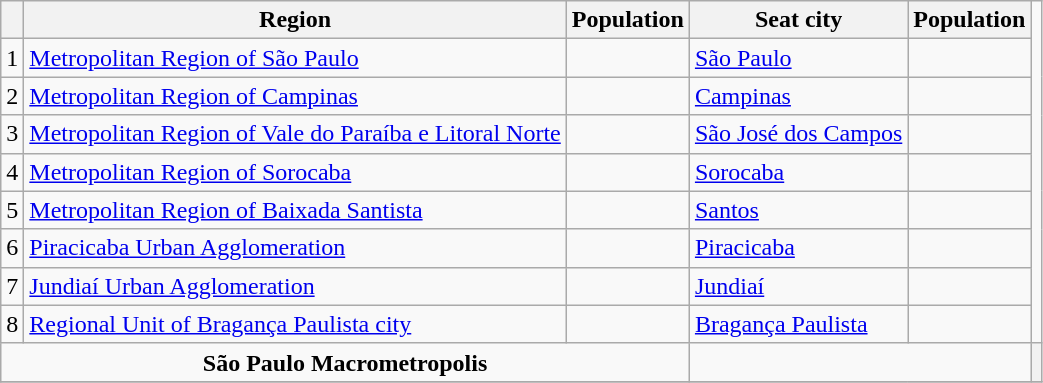<table class="wikitable sortable">
<tr>
<th></th>
<th>Region</th>
<th>Population</th>
<th>Seat city</th>
<th>Population</th>
</tr>
<tr>
<td>1</td>
<td><a href='#'>Metropolitan Region of São Paulo</a></td>
<td style="text-align: right;"></td>
<td><a href='#'>São Paulo</a></td>
<td style="text-align: right;"></td>
</tr>
<tr>
<td>2</td>
<td><a href='#'>Metropolitan Region of Campinas</a></td>
<td style="text-align: right;"></td>
<td><a href='#'>Campinas</a></td>
<td style="text-align: right;"></td>
</tr>
<tr>
<td>3</td>
<td><a href='#'>Metropolitan Region of Vale do Paraíba e Litoral Norte</a></td>
<td style="text-align: right;"></td>
<td><a href='#'>São José dos Campos</a></td>
<td style="text-align: right;"></td>
</tr>
<tr>
<td>4</td>
<td><a href='#'>Metropolitan Region of Sorocaba</a></td>
<td style="text-align: right;"></td>
<td><a href='#'>Sorocaba</a></td>
<td style="text-align: right;"></td>
</tr>
<tr>
<td>5</td>
<td><a href='#'>Metropolitan Region of Baixada Santista</a></td>
<td style="text-align: right;"></td>
<td><a href='#'>Santos</a></td>
<td style="text-align: right;"></td>
</tr>
<tr>
<td>6</td>
<td><a href='#'>Piracicaba Urban Agglomeration</a></td>
<td style="text-align: right;"></td>
<td><a href='#'>Piracicaba</a></td>
<td style="text-align: right;"></td>
</tr>
<tr>
<td>7</td>
<td><a href='#'>Jundiaí Urban Agglomeration</a></td>
<td style="text-align: right;"></td>
<td><a href='#'>Jundiaí</a></td>
<td style="text-align: right;"></td>
</tr>
<tr>
<td>8</td>
<td><a href='#'>Regional Unit of Bragança Paulista city</a></td>
<td style="text-align: right;"></td>
<td><a href='#'>Bragança Paulista</a></td>
<td style="text-align: right;"></td>
</tr>
<tr>
<td colspan="3" style="text-align: center;"><strong>São Paulo Macrometropolis</strong></td>
<td colspan="2" style="text-align: right;"><strong></strong></td>
<td colspan="2" style="background-color: #f2f2f2"></td>
</tr>
<tr>
</tr>
</table>
